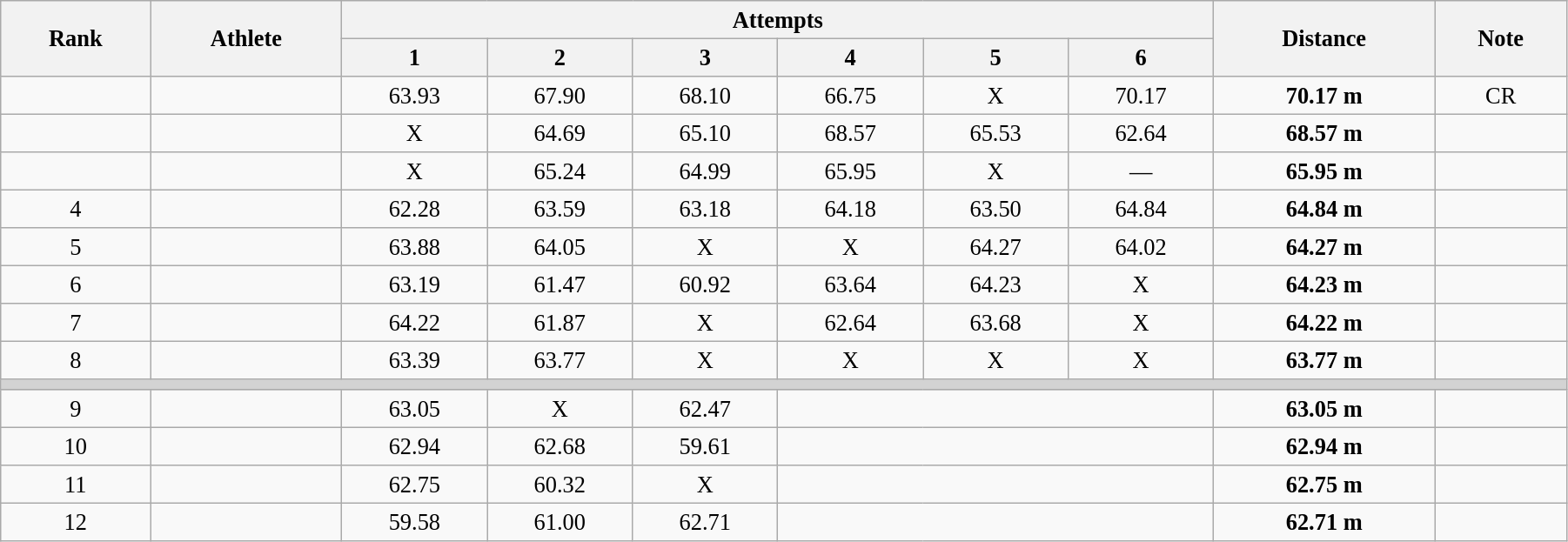<table class="wikitable" style=" text-align:center; font-size:110%;" width="95%">
<tr>
<th rowspan="2">Rank</th>
<th rowspan="2">Athlete</th>
<th colspan="6">Attempts</th>
<th rowspan="2">Distance</th>
<th rowspan="2">Note</th>
</tr>
<tr>
<th>1</th>
<th>2</th>
<th>3</th>
<th>4</th>
<th>5</th>
<th>6</th>
</tr>
<tr>
<td></td>
<td align=left></td>
<td>63.93</td>
<td>67.90</td>
<td>68.10</td>
<td>66.75</td>
<td>X</td>
<td>70.17</td>
<td><strong>70.17 m </strong></td>
<td>CR</td>
</tr>
<tr>
<td></td>
<td align=left></td>
<td>X</td>
<td>64.69</td>
<td>65.10</td>
<td>68.57</td>
<td>65.53</td>
<td>62.64</td>
<td><strong>68.57 m</strong></td>
<td></td>
</tr>
<tr>
<td></td>
<td align=left></td>
<td>X</td>
<td>65.24</td>
<td>64.99</td>
<td>65.95</td>
<td>X</td>
<td>—</td>
<td><strong>65.95 m</strong></td>
<td></td>
</tr>
<tr>
<td>4</td>
<td align=left></td>
<td>62.28</td>
<td>63.59</td>
<td>63.18</td>
<td>64.18</td>
<td>63.50</td>
<td>64.84</td>
<td><strong>64.84 m</strong></td>
<td></td>
</tr>
<tr>
<td>5</td>
<td align=left></td>
<td>63.88</td>
<td>64.05</td>
<td>X</td>
<td>X</td>
<td>64.27</td>
<td>64.02</td>
<td><strong>64.27 m</strong></td>
<td></td>
</tr>
<tr>
<td>6</td>
<td align=left></td>
<td>63.19</td>
<td>61.47</td>
<td>60.92</td>
<td>63.64</td>
<td>64.23</td>
<td>X</td>
<td><strong>64.23 m</strong></td>
<td></td>
</tr>
<tr>
<td>7</td>
<td align=left></td>
<td>64.22</td>
<td>61.87</td>
<td>X</td>
<td>62.64</td>
<td>63.68</td>
<td>X</td>
<td><strong>64.22 m</strong></td>
<td></td>
</tr>
<tr>
<td>8</td>
<td align=left></td>
<td>63.39</td>
<td>63.77</td>
<td>X</td>
<td>X</td>
<td>X</td>
<td>X</td>
<td><strong>63.77 m</strong></td>
<td></td>
</tr>
<tr>
<td colspan=10 bgcolor=lightgray></td>
</tr>
<tr>
<td>9</td>
<td align=left></td>
<td>63.05</td>
<td>X</td>
<td>62.47</td>
<td colspan=3></td>
<td><strong>63.05 m</strong></td>
<td></td>
</tr>
<tr>
<td>10</td>
<td align=left></td>
<td>62.94</td>
<td>62.68</td>
<td>59.61</td>
<td colspan=3></td>
<td><strong>62.94 m</strong></td>
<td></td>
</tr>
<tr>
<td>11</td>
<td align=left></td>
<td>62.75</td>
<td>60.32</td>
<td>X</td>
<td colspan=3></td>
<td><strong>62.75 m</strong></td>
<td></td>
</tr>
<tr>
<td>12</td>
<td align=left></td>
<td>59.58</td>
<td>61.00</td>
<td>62.71</td>
<td colspan=3></td>
<td><strong>62.71 m</strong></td>
<td></td>
</tr>
</table>
